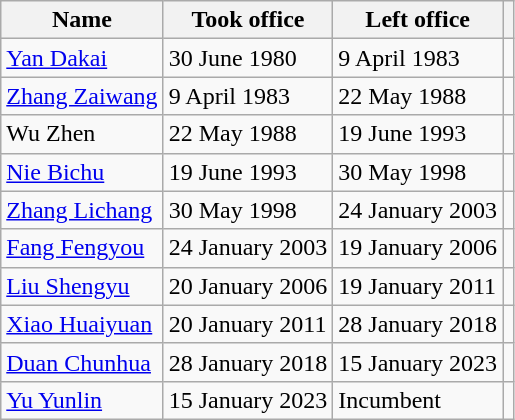<table class="wikitable">
<tr>
<th>Name</th>
<th><strong>Took office</strong></th>
<th>Left office</th>
<th></th>
</tr>
<tr>
<td><a href='#'>Yan Dakai</a></td>
<td>30 June 1980</td>
<td>9 April 1983</td>
<td></td>
</tr>
<tr>
<td><a href='#'>Zhang Zaiwang</a></td>
<td>9 April 1983</td>
<td>22 May 1988</td>
<td></td>
</tr>
<tr>
<td>Wu Zhen</td>
<td>22 May 1988</td>
<td>19 June 1993</td>
<td></td>
</tr>
<tr>
<td><a href='#'>Nie Bichu</a></td>
<td>19 June 1993</td>
<td>30 May 1998</td>
<td></td>
</tr>
<tr>
<td><a href='#'>Zhang Lichang</a></td>
<td>30 May 1998</td>
<td>24 January 2003</td>
<td></td>
</tr>
<tr>
<td><a href='#'>Fang Fengyou</a></td>
<td>24 January 2003</td>
<td>19 January 2006</td>
<td></td>
</tr>
<tr>
<td><a href='#'>Liu Shengyu</a></td>
<td>20 January 2006</td>
<td>19 January 2011</td>
<td></td>
</tr>
<tr>
<td><a href='#'>Xiao Huaiyuan</a></td>
<td>20 January 2011</td>
<td>28 January 2018</td>
<td></td>
</tr>
<tr>
<td><a href='#'>Duan Chunhua</a></td>
<td>28 January 2018</td>
<td>15 January 2023</td>
<td></td>
</tr>
<tr>
<td><a href='#'>Yu Yunlin</a></td>
<td>15 January 2023</td>
<td>Incumbent</td>
<td></td>
</tr>
</table>
